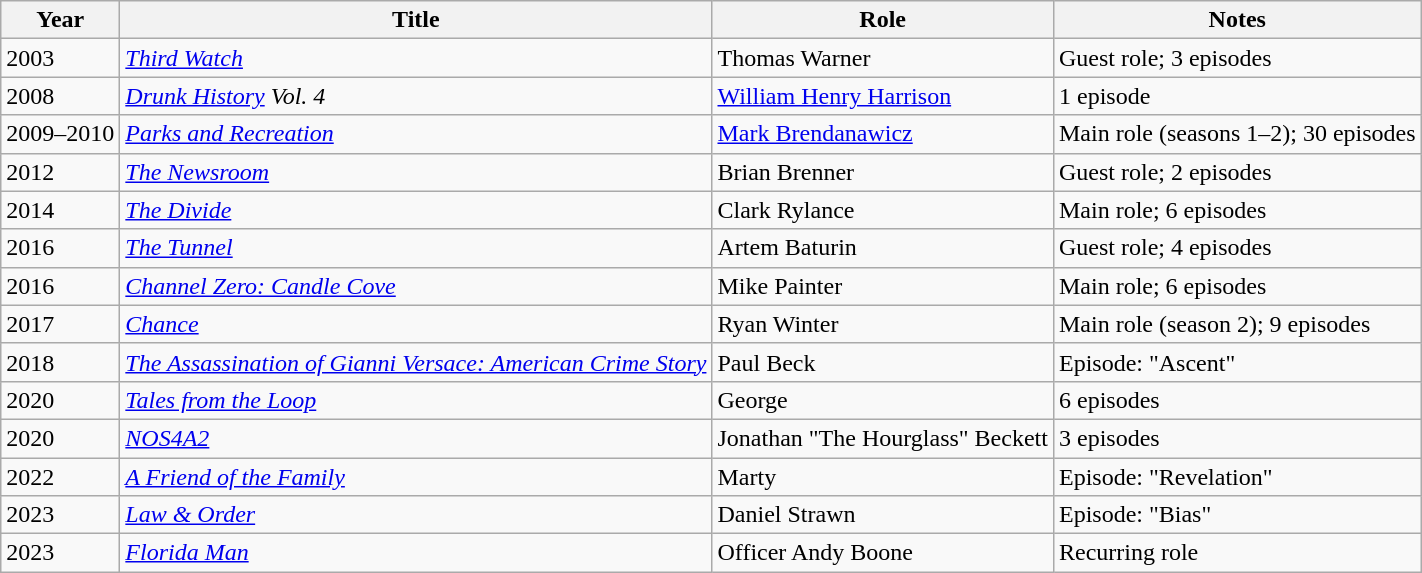<table class="wikitable sortable">
<tr>
<th>Year</th>
<th>Title</th>
<th>Role</th>
<th class="unsortable">Notes</th>
</tr>
<tr>
<td>2003</td>
<td><em><a href='#'>Third Watch</a></em></td>
<td>Thomas Warner</td>
<td>Guest role; 3 episodes</td>
</tr>
<tr>
<td>2008</td>
<td><em><a href='#'>Drunk History</a> Vol. 4</em></td>
<td><a href='#'>William Henry Harrison</a></td>
<td>1 episode</td>
</tr>
<tr>
<td>2009–2010</td>
<td><em><a href='#'>Parks and Recreation</a></em></td>
<td><a href='#'>Mark Brendanawicz</a></td>
<td>Main role (seasons 1–2); 30 episodes</td>
</tr>
<tr>
<td>2012</td>
<td><em><a href='#'>The Newsroom</a></em></td>
<td>Brian Brenner</td>
<td>Guest role; 2 episodes</td>
</tr>
<tr>
<td>2014</td>
<td><em><a href='#'>The Divide</a></em></td>
<td>Clark Rylance</td>
<td>Main role; 6 episodes</td>
</tr>
<tr>
<td>2016</td>
<td><em><a href='#'>The Tunnel</a></em></td>
<td>Artem Baturin</td>
<td>Guest role; 4 episodes</td>
</tr>
<tr>
<td>2016</td>
<td><em><a href='#'>Channel Zero: Candle Cove</a></em></td>
<td>Mike Painter</td>
<td>Main role; 6 episodes</td>
</tr>
<tr>
<td>2017</td>
<td><em><a href='#'>Chance</a></em></td>
<td>Ryan Winter</td>
<td>Main role (season 2); 9 episodes</td>
</tr>
<tr>
<td>2018</td>
<td><em><a href='#'>The Assassination of Gianni Versace: American Crime Story</a></em></td>
<td>Paul Beck</td>
<td>Episode: "Ascent"</td>
</tr>
<tr>
<td>2020</td>
<td><em><a href='#'>Tales from the Loop</a></em></td>
<td>George</td>
<td>6 episodes</td>
</tr>
<tr>
<td>2020</td>
<td><em><a href='#'>NOS4A2</a></em></td>
<td>Jonathan "The Hourglass" Beckett</td>
<td>3 episodes</td>
</tr>
<tr>
<td>2022</td>
<td><em><a href='#'>A Friend of the Family</a></em></td>
<td>Marty</td>
<td>Episode: "Revelation"</td>
</tr>
<tr>
<td>2023</td>
<td><em><a href='#'>Law & Order</a></em></td>
<td>Daniel Strawn</td>
<td>Episode: "Bias"</td>
</tr>
<tr>
<td>2023</td>
<td><em><a href='#'>Florida Man</a></em></td>
<td>Officer Andy Boone</td>
<td>Recurring role</td>
</tr>
</table>
